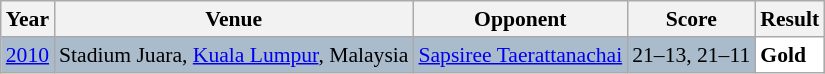<table class="sortable wikitable" style="font-size: 90%;">
<tr>
<th>Year</th>
<th>Venue</th>
<th>Opponent</th>
<th>Score</th>
<th>Result</th>
</tr>
<tr style="background:#AABBCC">
<td align="center"><a href='#'>2010</a></td>
<td align="left">Stadium Juara, <a href='#'>Kuala Lumpur</a>, Malaysia</td>
<td align="left"> <a href='#'>Sapsiree Taerattanachai</a></td>
<td align="left">21–13, 21–11</td>
<td style="text-align:left; background:white"> <strong>Gold</strong></td>
</tr>
</table>
